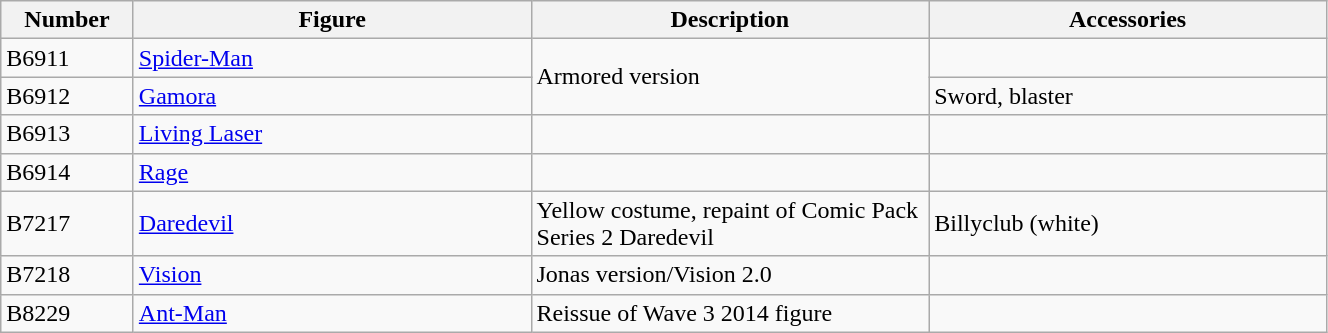<table class="wikitable" width="70%">
<tr>
<th width=10%>Number</th>
<th width=30%>Figure</th>
<th width=30%>Description</th>
<th width=30%>Accessories</th>
</tr>
<tr>
<td>B6911</td>
<td><a href='#'>Spider-Man</a></td>
<td rowspan="2">Armored version</td>
<td></td>
</tr>
<tr>
<td>B6912</td>
<td><a href='#'>Gamora</a></td>
<td>Sword, blaster</td>
</tr>
<tr>
<td>B6913</td>
<td><a href='#'>Living Laser</a></td>
<td></td>
<td></td>
</tr>
<tr>
<td>B6914</td>
<td><a href='#'>Rage</a></td>
<td></td>
<td></td>
</tr>
<tr>
<td>B7217</td>
<td><a href='#'>Daredevil</a></td>
<td>Yellow costume, repaint of Comic Pack Series 2 Daredevil</td>
<td>Billyclub (white)</td>
</tr>
<tr>
<td>B7218</td>
<td><a href='#'>Vision</a></td>
<td>Jonas version/Vision 2.0</td>
<td></td>
</tr>
<tr>
<td>B8229</td>
<td><a href='#'>Ant-Man</a></td>
<td>Reissue of Wave 3 2014 figure</td>
<td></td>
</tr>
</table>
